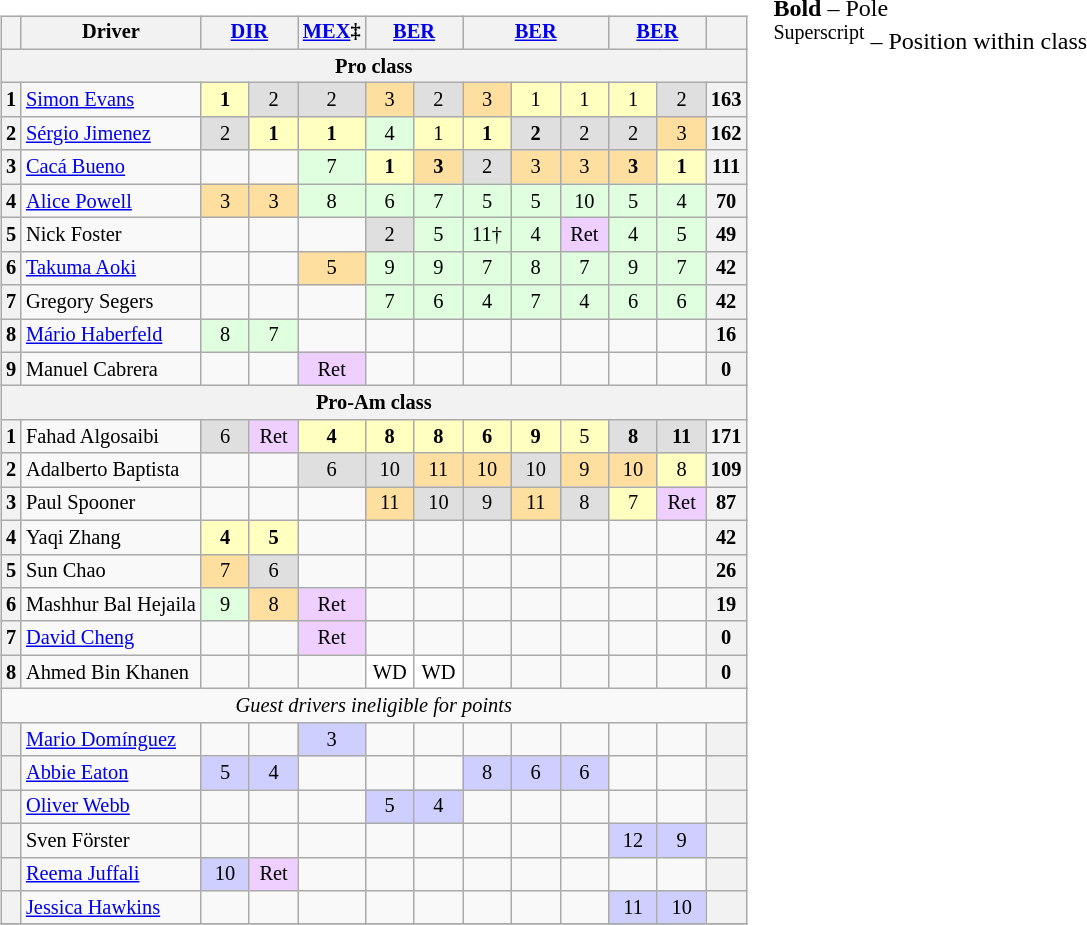<table>
<tr>
<td valign="top"><br><table class="wikitable" style="font-size: 85%; text-align: center; vertical-align:top; display:inline-table">
<tr valign="top">
<th valign="middle"></th>
<th valign="middle">Driver</th>
<th colspan=2><a href='#'>DIR</a><br> </th>
<th scope="col"><a href='#'>MEX</a>‡<br> </th>
<th colspan=2><a href='#'>BER</a><br> </th>
<th colspan=3><a href='#'>BER</a><br> </th>
<th colspan=2><a href='#'>BER</a><br> </th>
<th valign=middle></th>
</tr>
<tr>
<th colspan="13">Pro class</th>
</tr>
<tr>
<th>1</th>
<td align="left"> <a href='#'>Simon Evans</a></td>
<td style="background:#ffffbf;"><strong>1</strong></td>
<td style="background:#dfdfdf;">2</td>
<td style="background:#dfdfdf;">2</td>
<td style="background:#ffdf9f;">3</td>
<td style="background:#dfdfdf;">2</td>
<td style="background:#ffdf9f;">3</td>
<td style="background:#ffffbf;">1</td>
<td style="background:#ffffbf;">1</td>
<td style="background:#ffffbf;">1</td>
<td style="background:#dfdfdf;">2</td>
<th>163</th>
</tr>
<tr>
<th>2</th>
<td align="left"> <a href='#'>Sérgio Jimenez</a></td>
<td style="background:#dfdfdf;">2</td>
<td style="background:#ffffbf;"><strong>1</strong></td>
<td style="background:#ffffbf;"><strong>1</strong></td>
<td style="background:#dfffdf;">4</td>
<td style="background:#ffffbf;">1</td>
<td style="background:#ffffbf;"><strong>1</strong></td>
<td style="background:#dfdfdf;"><strong>2</strong></td>
<td style="background:#dfdfdf;">2</td>
<td style="background:#dfdfdf;">2</td>
<td style="background:#ffdf9f;">3</td>
<th>162</th>
</tr>
<tr>
<th>3</th>
<td align="left"> <a href='#'>Cacá Bueno</a></td>
<td></td>
<td></td>
<td style="background:#dfffdf;">7</td>
<td style="background:#ffffbf;"><strong>1</strong></td>
<td style="background:#ffdf9f;"><strong>3</strong></td>
<td style="background:#dfdfdf;">2</td>
<td style="background:#ffdf9f;">3</td>
<td style="background:#ffdf9f;">3</td>
<td style="background:#ffdf9f;"><strong>3</strong></td>
<td style="background:#ffffbf;"><strong>1</strong></td>
<th>111</th>
</tr>
<tr>
<th>4</th>
<td align="left"> <a href='#'>Alice Powell</a></td>
<td style="background:#ffdf9f;">3</td>
<td style="background:#ffdf9f;">3</td>
<td style="background:#dfffdf;">8</td>
<td style="background:#dfffdf;">6</td>
<td style="background:#dfffdf;">7</td>
<td style="background:#dfffdf;">5</td>
<td style="background:#dfffdf;">5</td>
<td style="background:#dfffdf;">10</td>
<td style="background:#dfffdf;">5</td>
<td style="background:#dfffdf;">4</td>
<th>70</th>
</tr>
<tr>
<th>5</th>
<td align="left"> Nick Foster</td>
<td></td>
<td></td>
<td></td>
<td style="background:#dfdfdf;">2</td>
<td style="background:#dfffdf;">5</td>
<td style="background:#dfffdf;">11†</td>
<td style="background:#dfffdf;">4</td>
<td style="background:#efcfff;">Ret</td>
<td style="background:#dfffdf;">4</td>
<td style="background:#dfffdf;">5</td>
<th>49</th>
</tr>
<tr>
<th>6</th>
<td align="left"> <a href='#'>Takuma Aoki</a></td>
<td></td>
<td></td>
<td style="background:#ffdf9f;">5</td>
<td style="background:#dfffdf;">9</td>
<td style="background:#dfffdf;">9</td>
<td style="background:#dfffdf;">7</td>
<td style="background:#dfffdf;">8</td>
<td style="background:#dfffdf;">7</td>
<td style="background:#dfffdf;">9</td>
<td style="background:#dfffdf;">7</td>
<th>42</th>
</tr>
<tr>
<th>7</th>
<td align="left"> Gregory Segers</td>
<td></td>
<td></td>
<td></td>
<td style="background:#dfffdf;">7</td>
<td style="background:#dfffdf;">6</td>
<td style="background:#dfffdf;">4</td>
<td style="background:#dfffdf;">7</td>
<td style="background:#dfffdf;">4</td>
<td style="background:#dfffdf;">6</td>
<td style="background:#dfffdf;">6</td>
<th>42</th>
</tr>
<tr>
<th>8</th>
<td align="left"> <a href='#'>Mário Haberfeld</a></td>
<td style="background:#dfffdf;">8</td>
<td style="background:#dfffdf;">7</td>
<td></td>
<td></td>
<td></td>
<td></td>
<td></td>
<td></td>
<td></td>
<td></td>
<th>16</th>
</tr>
<tr>
<th>9</th>
<td align="left"> Manuel Cabrera</td>
<td></td>
<td></td>
<td style="background:#efcfff;">Ret</td>
<td></td>
<td></td>
<td></td>
<td></td>
<td></td>
<td></td>
<td></td>
<th>0</th>
</tr>
<tr>
<th colspan="13">Pro-Am class</th>
</tr>
<tr>
<th>1</th>
<td align="left"> Fahad Algosaibi</td>
<td style="background:#dfdfdf;">6</td>
<td style="background:#efcfff;">Ret</td>
<td style="background:#ffffbf;"><strong>4</strong></td>
<td style="background:#ffffbf;"><strong>8</strong></td>
<td style="background:#ffffbf;"><strong>8</strong></td>
<td style="background:#ffffbf;"><strong>6</strong></td>
<td style="background:#ffffbf;"><strong>9</strong></td>
<td style="background:#ffffbf;">5</td>
<td style="background:#dfdfdf;"><strong>8</strong></td>
<td style="background:#dfdfdf;"><strong>11</strong></td>
<th>171</th>
</tr>
<tr>
<th>2</th>
<td align="left"> Adalberto Baptista</td>
<td></td>
<td></td>
<td style="background:#dfdfdf;">6</td>
<td style="background:#dfdfdf;">10</td>
<td style="background:#ffdf9f;">11</td>
<td style="background:#ffdf9f;">10</td>
<td style="background:#dfdfdf;">10</td>
<td style="background:#ffdf9f;">9</td>
<td style="background:#ffdf9f;">10</td>
<td style="background:#ffffbf;">8</td>
<th>109</th>
</tr>
<tr>
<th>3</th>
<td align="left"> Paul Spooner</td>
<td></td>
<td></td>
<td></td>
<td style="background:#ffdf9f;">11</td>
<td style="background:#dfdfdf;">10</td>
<td style="background:#dfdfdf;">9</td>
<td style="background:#ffdf9f;">11</td>
<td style="background:#dfdfdf;">8</td>
<td style="background:#ffffbf;">7</td>
<td style="background:#efcfff;">Ret</td>
<th>87</th>
</tr>
<tr>
<th>4</th>
<td align="left"> Yaqi Zhang</td>
<td style="background:#ffffbf;"><strong>4</strong></td>
<td style="background:#ffffbf;"><strong>5</strong></td>
<td></td>
<td></td>
<td></td>
<td></td>
<td></td>
<td></td>
<td></td>
<td></td>
<th>42</th>
</tr>
<tr>
<th>5</th>
<td align="left"> Sun Chao</td>
<td style="background:#ffdf9f;">7</td>
<td style="background:#dfdfdf;">6</td>
<td></td>
<td></td>
<td></td>
<td></td>
<td></td>
<td></td>
<td></td>
<td></td>
<th>26</th>
</tr>
<tr>
<th>6</th>
<td align="left"> Mashhur Bal Hejaila</td>
<td style="background:#dfffdf;">9</td>
<td style="background:#ffdf9f;">8</td>
<td style="background:#efcfff;">Ret</td>
<td></td>
<td></td>
<td></td>
<td></td>
<td></td>
<td></td>
<td></td>
<th>19</th>
</tr>
<tr>
<th>7</th>
<td align="left"> <a href='#'>David Cheng</a></td>
<td></td>
<td></td>
<td style="background:#efcfff;">Ret</td>
<td></td>
<td></td>
<td></td>
<td></td>
<td></td>
<td></td>
<td></td>
<th>0</th>
</tr>
<tr>
<th>8</th>
<td align="left"> Ahmed Bin Khanen</td>
<td></td>
<td></td>
<td></td>
<td style="background-color:#FFFFFF;">WD</td>
<td style="background-color:#FFFFFF;">WD</td>
<td></td>
<td></td>
<td></td>
<td></td>
<td></td>
<th>0</th>
</tr>
<tr>
<td colspan="22" align="center"><em>Guest drivers ineligible for points</em></td>
</tr>
<tr>
<th></th>
<td align="left"> <a href='#'>Mario Domínguez</a></td>
<td></td>
<td></td>
<td style="background:#cfcfff;">3</td>
<td></td>
<td></td>
<td></td>
<td></td>
<td></td>
<td></td>
<td></td>
<th></th>
</tr>
<tr>
<th></th>
<td align="left"> <a href='#'>Abbie Eaton</a></td>
<td style="background:#cfcfff;">5</td>
<td style="background:#cfcfff;">4</td>
<td></td>
<td></td>
<td></td>
<td style="background:#cfcfff;">8</td>
<td style="background:#cfcfff;">6</td>
<td style="background:#cfcfff;">6</td>
<td></td>
<td></td>
<th></th>
</tr>
<tr>
<th></th>
<td align="left"> <a href='#'>Oliver Webb</a></td>
<td></td>
<td></td>
<td></td>
<td style="background:#cfcfff;">5</td>
<td style="background:#cfcfff;">4</td>
<td></td>
<td></td>
<td></td>
<td></td>
<td></td>
<th></th>
</tr>
<tr>
<th></th>
<td align="left"> Sven Förster</td>
<td></td>
<td></td>
<td></td>
<td></td>
<td></td>
<td></td>
<td></td>
<td></td>
<td style="background:#cfcfff;">12</td>
<td style="background:#cfcfff;">9</td>
<th></th>
</tr>
<tr>
<th></th>
<td align="left"> <a href='#'>Reema Juffali</a></td>
<td style="width:26px; background:#cfcfff;">10</td>
<td style="width:26px; background:#efcfff;">Ret</td>
<td style="width:26px;"></td>
<td style="width:26px;"></td>
<td style="width:26px;"></td>
<td style="width:26px;"></td>
<td style="width:26px;"></td>
<td style="width:26px;"></td>
<td style="width:26px;"></td>
<td style="width:26px;"></td>
<th></th>
</tr>
<tr>
<th></th>
<td align="left"> <a href='#'>Jessica Hawkins</a></td>
<td></td>
<td></td>
<td></td>
<td></td>
<td></td>
<td></td>
<td></td>
<td></td>
<td style="background:#cfcfff;">11</td>
<td style="background:#cfcfff;">10</td>
<th></th>
</tr>
<tr>
</tr>
</table>
</td>
<td valign="top"><br>
<span><strong>Bold</strong> – Pole<br>
<sup>Superscript</sup> – Position within class<br></span></td>
</tr>
</table>
